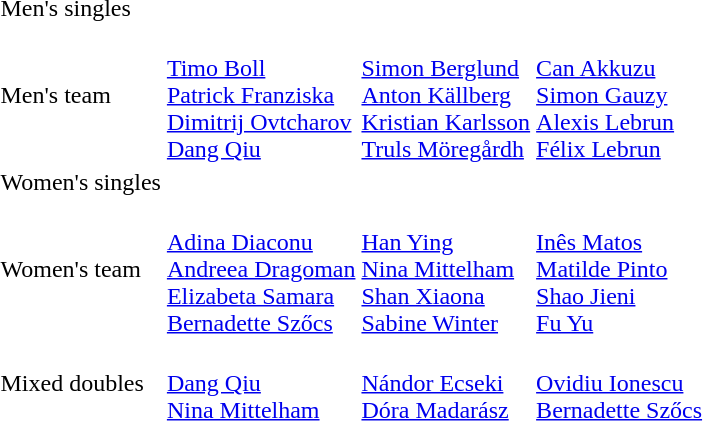<table>
<tr>
<td>Men's singles<br></td>
<td></td>
<td></td>
<td></td>
</tr>
<tr>
<td>Men's team<br></td>
<td><br><a href='#'>Timo Boll</a><br><a href='#'>Patrick Franziska</a><br><a href='#'>Dimitrij Ovtcharov</a><br><a href='#'>Dang Qiu</a></td>
<td><br><a href='#'>Simon Berglund</a><br><a href='#'>Anton Källberg</a><br><a href='#'>Kristian Karlsson</a><br><a href='#'>Truls Möregårdh</a></td>
<td><br><a href='#'>Can Akkuzu</a><br><a href='#'>Simon Gauzy</a><br><a href='#'>Alexis Lebrun</a><br><a href='#'>Félix Lebrun</a></td>
</tr>
<tr>
<td>Women's singles<br></td>
<td></td>
<td></td>
<td></td>
</tr>
<tr>
<td>Women's team<br></td>
<td><br><a href='#'>Adina Diaconu</a><br><a href='#'>Andreea Dragoman</a><br><a href='#'>Elizabeta Samara</a><br><a href='#'>Bernadette Szőcs</a></td>
<td><br><a href='#'>Han Ying</a><br><a href='#'>Nina Mittelham</a><br><a href='#'>Shan Xiaona</a><br><a href='#'>Sabine Winter</a></td>
<td><br><a href='#'>Inês Matos</a><br><a href='#'>Matilde Pinto</a><br><a href='#'>Shao Jieni</a><br><a href='#'>Fu Yu</a></td>
</tr>
<tr>
<td>Mixed doubles<br></td>
<td><br><a href='#'>Dang Qiu</a><br><a href='#'>Nina Mittelham</a></td>
<td><br><a href='#'>Nándor Ecseki</a><br><a href='#'>Dóra Madarász</a></td>
<td><br><a href='#'>Ovidiu Ionescu</a><br><a href='#'>Bernadette Szőcs</a></td>
</tr>
</table>
